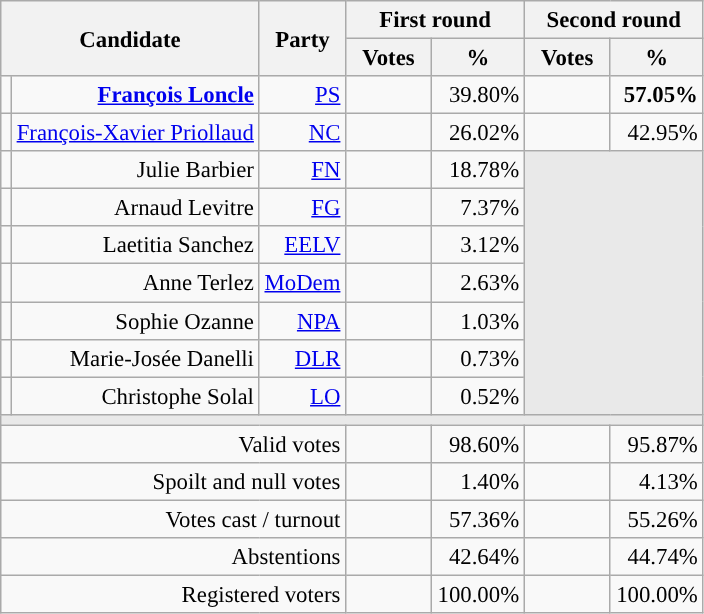<table class="wikitable" style="text-align:right;font-size:95%;">
<tr>
<th rowspan=2 colspan=2>Candidate</th>
<th rowspan=2 colspan=1>Party</th>
<th colspan=2>First round</th>
<th colspan=2>Second round</th>
</tr>
<tr>
<th style="width:50px;">Votes</th>
<th style="width:55px;">%</th>
<th style="width:50px;">Votes</th>
<th style="width:55px;">%</th>
</tr>
<tr>
<td style="color:inherit;background-color:"></td>
<td><strong><a href='#'>François Loncle</a></strong></td>
<td><a href='#'>PS</a></td>
<td></td>
<td>39.80%</td>
<td><strong></strong></td>
<td><strong>57.05%</strong></td>
</tr>
<tr>
<td style="color:inherit;background-color:"></td>
<td><a href='#'>François-Xavier Priollaud</a></td>
<td><a href='#'>NC</a></td>
<td></td>
<td>26.02%</td>
<td></td>
<td>42.95%</td>
</tr>
<tr>
<td style="color:inherit;background-color:"></td>
<td>Julie Barbier</td>
<td><a href='#'>FN</a></td>
<td></td>
<td>18.78%</td>
<td colspan=7 rowspan=7 style="background-color:#E9E9E9;"></td>
</tr>
<tr>
<td style="color:inherit;background-color:"></td>
<td>Arnaud Levitre</td>
<td><a href='#'>FG</a></td>
<td></td>
<td>7.37%</td>
</tr>
<tr>
<td style="color:inherit;background-color:"></td>
<td>Laetitia Sanchez</td>
<td><a href='#'>EELV</a></td>
<td></td>
<td>3.12%</td>
</tr>
<tr>
<td style="color:inherit;background-color:"></td>
<td>Anne Terlez</td>
<td><a href='#'>MoDem</a></td>
<td></td>
<td>2.63%</td>
</tr>
<tr>
<td style="color:inherit;background-color:"></td>
<td>Sophie Ozanne</td>
<td><a href='#'>NPA</a></td>
<td></td>
<td>1.03%</td>
</tr>
<tr>
<td style="color:inherit;background-color:"></td>
<td>Marie-Josée Danelli</td>
<td><a href='#'>DLR</a></td>
<td></td>
<td>0.73%</td>
</tr>
<tr>
<td style="color:inherit;background-color:"></td>
<td>Christophe Solal</td>
<td><a href='#'>LO</a></td>
<td></td>
<td>0.52%</td>
</tr>
<tr>
<td colspan=7 style="background-color:#E9E9E9;"></td>
</tr>
<tr>
<td colspan=3>Valid votes</td>
<td></td>
<td>98.60%</td>
<td></td>
<td>95.87%</td>
</tr>
<tr>
<td colspan=3>Spoilt and null votes</td>
<td></td>
<td>1.40%</td>
<td></td>
<td>4.13%</td>
</tr>
<tr>
<td colspan=3>Votes cast / turnout</td>
<td></td>
<td>57.36%</td>
<td></td>
<td>55.26%</td>
</tr>
<tr>
<td colspan=3>Abstentions</td>
<td></td>
<td>42.64%</td>
<td></td>
<td>44.74%</td>
</tr>
<tr>
<td colspan=3>Registered voters</td>
<td></td>
<td>100.00%</td>
<td></td>
<td>100.00%</td>
</tr>
</table>
